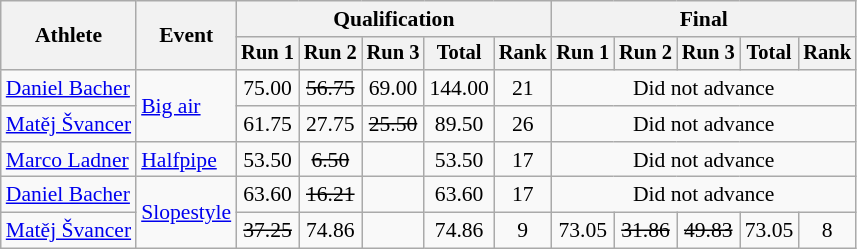<table class=wikitable style="font-size:90%; text-align:center">
<tr>
<th rowspan=2>Athlete</th>
<th rowspan=2>Event</th>
<th colspan=5>Qualification</th>
<th colspan=5>Final</th>
</tr>
<tr style=font-size:95%>
<th>Run 1</th>
<th>Run 2</th>
<th>Run 3</th>
<th>Total</th>
<th>Rank</th>
<th>Run 1</th>
<th>Run 2</th>
<th>Run 3</th>
<th>Total</th>
<th>Rank</th>
</tr>
<tr>
<td align=left><a href='#'>Daniel Bacher</a></td>
<td align=left rowspan=2><a href='#'>Big air</a></td>
<td>75.00</td>
<td><s>56.75</s></td>
<td>69.00</td>
<td>144.00</td>
<td>21</td>
<td colspan=5>Did not advance</td>
</tr>
<tr>
<td align=left><a href='#'>Matěj Švancer</a></td>
<td>61.75</td>
<td>27.75</td>
<td><s>25.50</s></td>
<td>89.50</td>
<td>26</td>
<td colspan=5>Did not advance</td>
</tr>
<tr>
<td align=left><a href='#'>Marco Ladner</a></td>
<td align=left><a href='#'>Halfpipe</a></td>
<td>53.50</td>
<td><s>6.50</s></td>
<td></td>
<td>53.50</td>
<td>17</td>
<td colspan=5>Did not advance</td>
</tr>
<tr>
<td align=left><a href='#'>Daniel Bacher</a></td>
<td align=left rowspan=2><a href='#'>Slopestyle</a></td>
<td>63.60</td>
<td><s>16.21</s></td>
<td></td>
<td>63.60</td>
<td>17</td>
<td colspan=5>Did not advance</td>
</tr>
<tr>
<td align=left><a href='#'>Matěj Švancer</a></td>
<td><s>37.25</s></td>
<td>74.86</td>
<td></td>
<td>74.86</td>
<td>9</td>
<td>73.05</td>
<td><s>31.86</s></td>
<td><s>49.83</s></td>
<td>73.05</td>
<td>8</td>
</tr>
</table>
